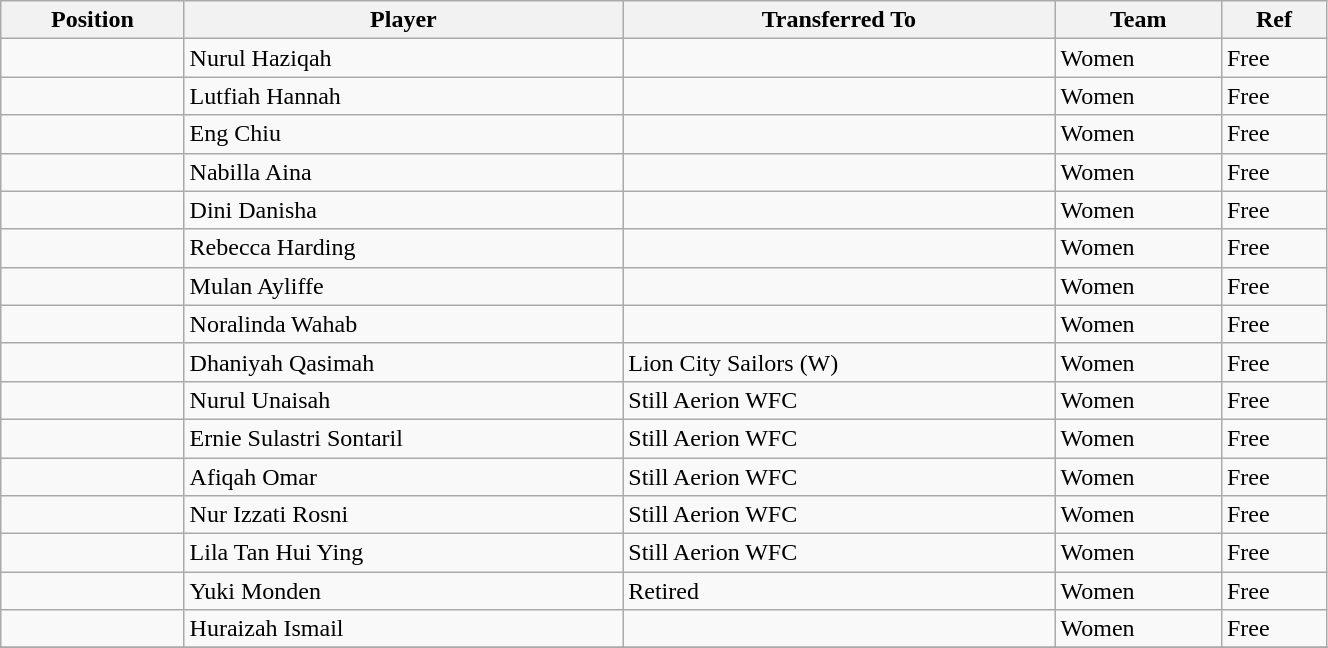<table class="wikitable sortable" style="width:70%; text-align:center; font-size:100%; text-align:left;">
<tr>
<th>Position</th>
<th>Player</th>
<th>Transferred To</th>
<th>Team</th>
<th>Ref</th>
</tr>
<tr>
<td></td>
<td> Nurul Haziqah</td>
<td></td>
<td>Women</td>
<td>Free</td>
</tr>
<tr>
<td></td>
<td> Lutfiah Hannah</td>
<td></td>
<td>Women</td>
<td>Free</td>
</tr>
<tr>
<td></td>
<td> Eng Chiu</td>
<td></td>
<td>Women</td>
<td>Free</td>
</tr>
<tr>
<td></td>
<td> Nabilla Aina</td>
<td></td>
<td>Women</td>
<td>Free</td>
</tr>
<tr>
<td></td>
<td> Dini Danisha</td>
<td></td>
<td>Women</td>
<td>Free</td>
</tr>
<tr>
<td></td>
<td> Rebecca Harding</td>
<td></td>
<td>Women</td>
<td>Free</td>
</tr>
<tr>
<td></td>
<td> Mulan Ayliffe</td>
<td></td>
<td>Women</td>
<td>Free</td>
</tr>
<tr>
<td></td>
<td> Noralinda Wahab</td>
<td></td>
<td>Women</td>
<td>Free</td>
</tr>
<tr>
<td></td>
<td> Dhaniyah Qasimah</td>
<td> Lion City Sailors (W)</td>
<td>Women</td>
<td>Free </td>
</tr>
<tr>
<td></td>
<td> Nurul Unaisah</td>
<td> Still Aerion WFC</td>
<td>Women</td>
<td>Free</td>
</tr>
<tr>
<td></td>
<td> Ernie Sulastri Sontaril</td>
<td> Still Aerion WFC</td>
<td>Women</td>
<td>Free</td>
</tr>
<tr>
<td></td>
<td> Afiqah Omar</td>
<td> Still Aerion WFC</td>
<td>Women</td>
<td>Free</td>
</tr>
<tr>
<td></td>
<td> Nur Izzati Rosni</td>
<td> Still Aerion WFC</td>
<td>Women</td>
<td>Free</td>
</tr>
<tr>
<td></td>
<td> Lila Tan Hui Ying</td>
<td> Still Aerion WFC</td>
<td>Women</td>
<td>Free</td>
</tr>
<tr>
<td></td>
<td> Yuki Monden</td>
<td>Retired</td>
<td>Women</td>
<td>Free </td>
</tr>
<tr>
<td></td>
<td> Huraizah Ismail</td>
<td></td>
<td>Women</td>
<td>Free</td>
</tr>
<tr>
</tr>
</table>
